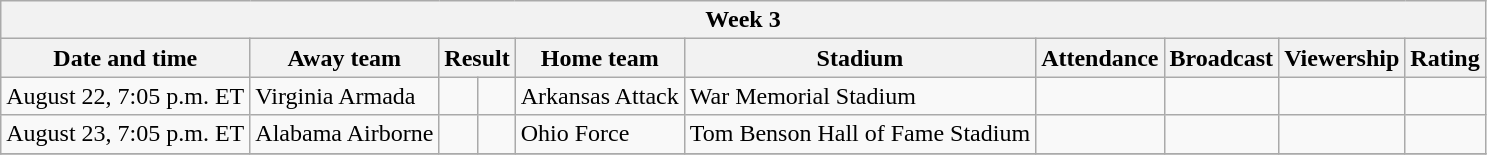<table class="wikitable">
<tr>
<th colspan="10">Week 3</th>
</tr>
<tr>
<th>Date and time</th>
<th>Away team</th>
<th colspan="2">Result</th>
<th>Home team</th>
<th>Stadium</th>
<th>Attendance</th>
<th>Broadcast</th>
<th>Viewership<br></th>
<th>Rating</th>
</tr>
<tr>
<td>August 22, 7:05 p.m. ET</td>
<td>Virginia Armada</td>
<td></td>
<td></td>
<td>Arkansas Attack</td>
<td>War Memorial Stadium</td>
<td></td>
<td></td>
<td></td>
<td></td>
</tr>
<tr>
<td>August 23, 7:05 p.m. ET</td>
<td>Alabama Airborne</td>
<td></td>
<td></td>
<td>Ohio Force</td>
<td>Tom Benson Hall of Fame Stadium</td>
<td></td>
<td></td>
<td></td>
<td></td>
</tr>
<tr>
</tr>
</table>
